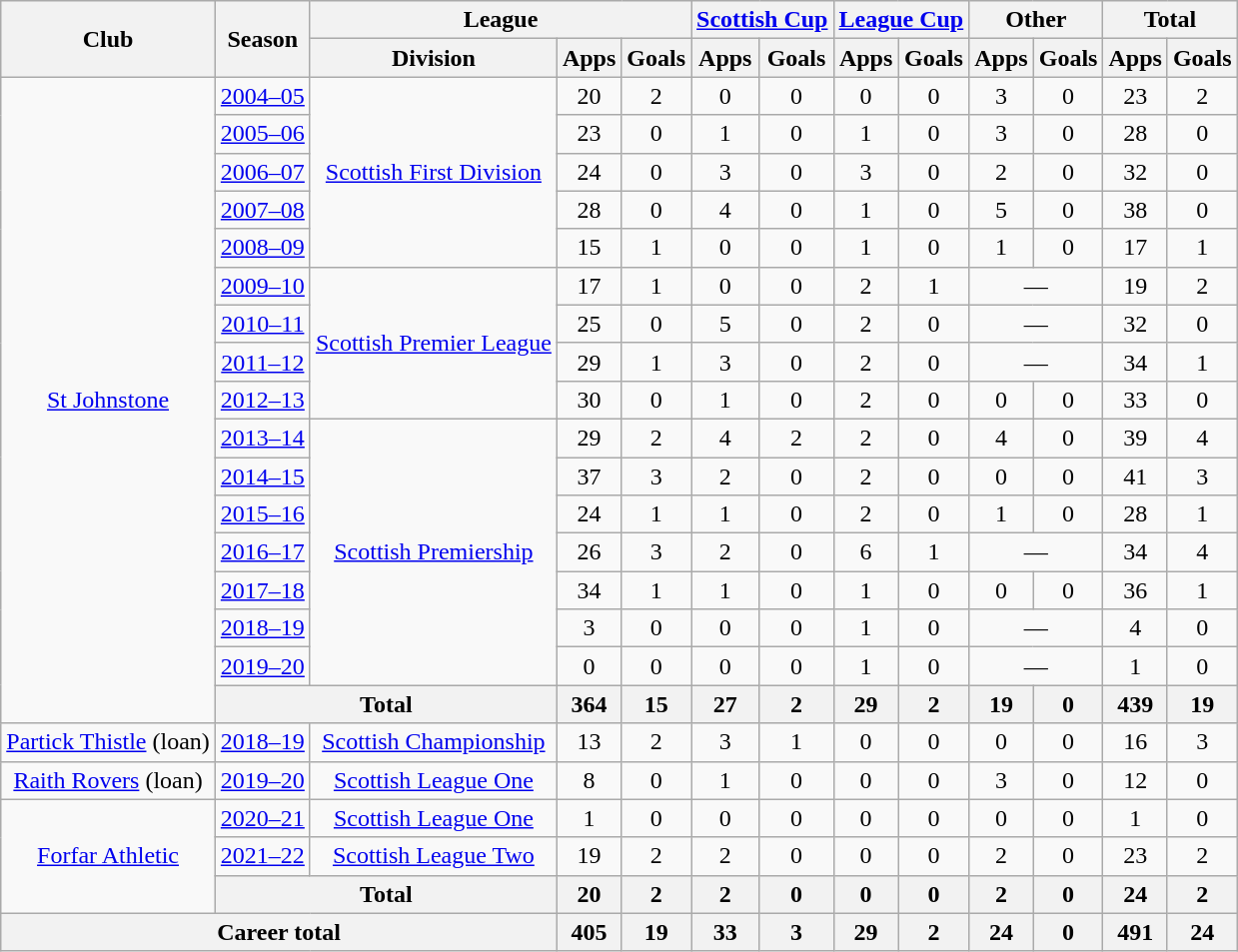<table class="wikitable" style="text-align:center">
<tr>
<th rowspan="2">Club</th>
<th rowspan="2">Season</th>
<th colspan="3">League</th>
<th colspan="2"><a href='#'>Scottish Cup</a></th>
<th colspan="2"><a href='#'>League Cup</a></th>
<th colspan="2">Other</th>
<th colspan="2">Total</th>
</tr>
<tr>
<th>Division</th>
<th>Apps</th>
<th>Goals</th>
<th>Apps</th>
<th>Goals</th>
<th>Apps</th>
<th>Goals</th>
<th>Apps</th>
<th>Goals</th>
<th>Apps</th>
<th>Goals</th>
</tr>
<tr>
<td rowspan="17"><a href='#'>St Johnstone</a></td>
<td><a href='#'>2004–05</a></td>
<td rowspan="5"><a href='#'>Scottish First Division</a></td>
<td>20</td>
<td>2</td>
<td>0</td>
<td>0</td>
<td>0</td>
<td>0</td>
<td>3</td>
<td>0</td>
<td>23</td>
<td>2</td>
</tr>
<tr>
<td><a href='#'>2005–06</a></td>
<td>23</td>
<td>0</td>
<td>1</td>
<td>0</td>
<td>1</td>
<td>0</td>
<td>3</td>
<td>0</td>
<td>28</td>
<td>0</td>
</tr>
<tr>
<td><a href='#'>2006–07</a></td>
<td>24</td>
<td>0</td>
<td>3</td>
<td>0</td>
<td>3</td>
<td>0</td>
<td>2</td>
<td>0</td>
<td>32</td>
<td>0</td>
</tr>
<tr>
<td><a href='#'>2007–08</a></td>
<td>28</td>
<td>0</td>
<td>4</td>
<td>0</td>
<td>1</td>
<td>0</td>
<td>5</td>
<td>0</td>
<td>38</td>
<td>0</td>
</tr>
<tr>
<td><a href='#'>2008–09</a></td>
<td>15</td>
<td>1</td>
<td>0</td>
<td>0</td>
<td>1</td>
<td>0</td>
<td>1</td>
<td>0</td>
<td>17</td>
<td>1</td>
</tr>
<tr>
<td><a href='#'>2009–10</a></td>
<td rowspan="4"><a href='#'>Scottish Premier League</a></td>
<td>17</td>
<td>1</td>
<td>0</td>
<td>0</td>
<td>2</td>
<td>1</td>
<td colspan="2">—</td>
<td>19</td>
<td>2</td>
</tr>
<tr>
<td><a href='#'>2010–11</a></td>
<td>25</td>
<td>0</td>
<td>5</td>
<td>0</td>
<td>2</td>
<td>0</td>
<td colspan="2">—</td>
<td>32</td>
<td>0</td>
</tr>
<tr>
<td><a href='#'>2011–12</a></td>
<td>29</td>
<td>1</td>
<td>3</td>
<td>0</td>
<td>2</td>
<td>0</td>
<td colspan="2">—</td>
<td>34</td>
<td>1</td>
</tr>
<tr>
<td><a href='#'>2012–13</a></td>
<td>30</td>
<td>0</td>
<td>1</td>
<td>0</td>
<td>2</td>
<td>0</td>
<td>0</td>
<td>0</td>
<td>33</td>
<td>0</td>
</tr>
<tr>
<td><a href='#'>2013–14</a></td>
<td rowspan="7"><a href='#'>Scottish Premiership</a></td>
<td>29</td>
<td>2</td>
<td>4</td>
<td>2</td>
<td>2</td>
<td>0</td>
<td>4</td>
<td>0</td>
<td>39</td>
<td>4</td>
</tr>
<tr>
<td><a href='#'>2014–15</a></td>
<td>37</td>
<td>3</td>
<td>2</td>
<td>0</td>
<td>2</td>
<td>0</td>
<td>0</td>
<td>0</td>
<td>41</td>
<td>3</td>
</tr>
<tr>
<td><a href='#'>2015–16</a></td>
<td>24</td>
<td>1</td>
<td>1</td>
<td>0</td>
<td>2</td>
<td>0</td>
<td>1</td>
<td>0</td>
<td>28</td>
<td>1</td>
</tr>
<tr>
<td><a href='#'>2016–17</a></td>
<td>26</td>
<td>3</td>
<td>2</td>
<td>0</td>
<td>6</td>
<td>1</td>
<td colspan="2">—</td>
<td>34</td>
<td>4</td>
</tr>
<tr>
<td><a href='#'>2017–18</a></td>
<td>34</td>
<td>1</td>
<td>1</td>
<td>0</td>
<td>1</td>
<td>0</td>
<td>0</td>
<td>0</td>
<td>36</td>
<td>1</td>
</tr>
<tr>
<td><a href='#'>2018–19</a></td>
<td>3</td>
<td>0</td>
<td>0</td>
<td>0</td>
<td>1</td>
<td>0</td>
<td colspan=2>—</td>
<td>4</td>
<td>0</td>
</tr>
<tr>
<td><a href='#'>2019–20</a></td>
<td>0</td>
<td>0</td>
<td>0</td>
<td>0</td>
<td>1</td>
<td>0</td>
<td colspan=2>—</td>
<td>1</td>
<td>0</td>
</tr>
<tr>
<th colspan=2>Total</th>
<th>364</th>
<th>15</th>
<th>27</th>
<th>2</th>
<th>29</th>
<th>2</th>
<th>19</th>
<th>0</th>
<th>439</th>
<th>19</th>
</tr>
<tr>
<td><a href='#'>Partick Thistle</a> (loan)</td>
<td><a href='#'>2018–19</a></td>
<td><a href='#'>Scottish Championship</a></td>
<td>13</td>
<td>2</td>
<td>3</td>
<td>1</td>
<td>0</td>
<td>0</td>
<td>0</td>
<td>0</td>
<td>16</td>
<td>3</td>
</tr>
<tr>
<td><a href='#'>Raith Rovers</a> (loan)</td>
<td><a href='#'>2019–20</a></td>
<td><a href='#'>Scottish League One</a></td>
<td>8</td>
<td>0</td>
<td>1</td>
<td>0</td>
<td>0</td>
<td>0</td>
<td>3</td>
<td>0</td>
<td>12</td>
<td>0</td>
</tr>
<tr>
<td rowspan="3"><a href='#'>Forfar Athletic</a></td>
<td><a href='#'>2020–21</a></td>
<td><a href='#'>Scottish League One</a></td>
<td>1</td>
<td>0</td>
<td>0</td>
<td>0</td>
<td>0</td>
<td>0</td>
<td>0</td>
<td>0</td>
<td>1</td>
<td>0</td>
</tr>
<tr>
<td><a href='#'>2021–22</a></td>
<td><a href='#'>Scottish League Two</a></td>
<td>19</td>
<td>2</td>
<td>2</td>
<td>0</td>
<td>0</td>
<td>0</td>
<td>2</td>
<td>0</td>
<td>23</td>
<td>2</td>
</tr>
<tr>
<th colspan=2>Total</th>
<th>20</th>
<th>2</th>
<th>2</th>
<th>0</th>
<th>0</th>
<th>0</th>
<th>2</th>
<th>0</th>
<th>24</th>
<th>2</th>
</tr>
<tr>
<th colspan="3">Career total</th>
<th>405</th>
<th>19</th>
<th>33</th>
<th>3</th>
<th>29</th>
<th>2</th>
<th>24</th>
<th>0</th>
<th>491</th>
<th>24</th>
</tr>
</table>
